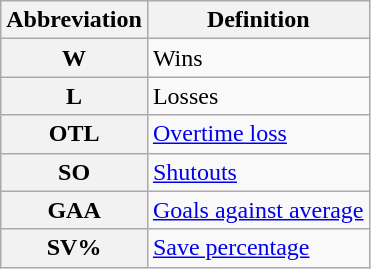<table class="wikitable">
<tr>
<th scope="col">Abbreviation</th>
<th scope="col">Definition</th>
</tr>
<tr>
<th scope="row">W</th>
<td>Wins</td>
</tr>
<tr>
<th scope="row">L</th>
<td>Losses</td>
</tr>
<tr>
<th scope="row">OTL</th>
<td><a href='#'>Overtime loss</a></td>
</tr>
<tr>
<th scope="row">SO</th>
<td><a href='#'>Shutouts</a></td>
</tr>
<tr>
<th scope="row">GAA</th>
<td><a href='#'>Goals against average</a></td>
</tr>
<tr>
<th scope="row">SV%</th>
<td><a href='#'>Save percentage</a></td>
</tr>
</table>
